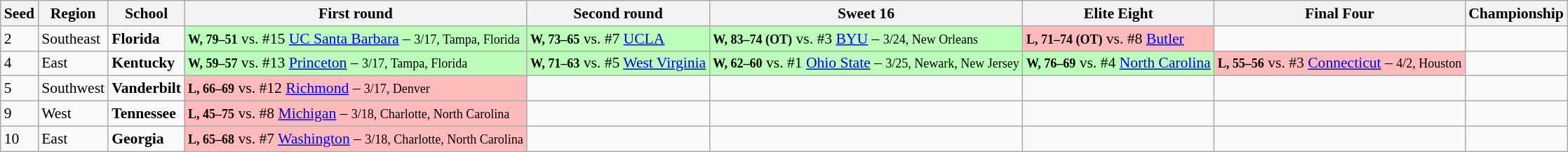<table class="sortable wikitable" style="white-space:nowrap; font-size:90%;">
<tr>
<th>Seed</th>
<th>Region</th>
<th>School</th>
<th>First round</th>
<th>Second round</th>
<th>Sweet 16</th>
<th>Elite Eight</th>
<th>Final Four</th>
<th>Championship</th>
</tr>
<tr>
<td>2</td>
<td>Southeast</td>
<td><strong>Florida</strong></td>
<td style="background:#bfb;"><strong><small>W, 79–51</small></strong> vs. #15 <a href='#'>UC Santa Barbara</a> – <small>3/17, Tampa, Florida</small></td>
<td style="background:#bfb;"><strong><small>W, 73–65</small></strong> vs. #7 <a href='#'>UCLA</a></td>
<td style="background:#bfb;"><strong><small>W, 83–74 (OT)</small></strong> vs. #3 <a href='#'>BYU</a> – <small>3/24, New Orleans</small></td>
<td style="background:#fbb;"><strong><small>L, 71–74 (OT)</small></strong> vs. #8 <a href='#'>Butler</a></td>
<td> </td>
<td> </td>
</tr>
<tr>
<td>4</td>
<td>East</td>
<td><strong>Kentucky</strong></td>
<td style="background:#bfb;"><strong><small>W, 59–57</small></strong> vs. #13 <a href='#'>Princeton</a> – <small>3/17, Tampa, Florida</small></td>
<td style="background:#bfb;"><strong><small>W, 71–63</small></strong> vs. #5 <a href='#'>West Virginia</a></td>
<td style="background:#bfb;"><strong><small>W, 62–60</small></strong> vs. #1 <a href='#'>Ohio State</a> – <small>3/25, Newark, New Jersey</small></td>
<td style="background:#bfb;"><strong><small>W, 76–69</small></strong> vs. #4 <a href='#'>North Carolina</a></td>
<td style="background:#fbb;"><strong><small>L, 55–56</small></strong> vs. #3 <a href='#'>Connecticut</a> – <small>4/2, Houston</small></td>
<td> </td>
</tr>
<tr>
<td>5</td>
<td>Southwest</td>
<td><strong>Vanderbilt</strong></td>
<td style="background:#fbb;"><strong><small>L, 66–69</small></strong> vs. #12 <a href='#'>Richmond</a> – <small>3/17, Denver</small></td>
<td> </td>
<td> </td>
<td> </td>
<td> </td>
<td> </td>
</tr>
<tr>
<td>9</td>
<td>West</td>
<td><strong>Tennessee</strong></td>
<td style="background:#fbb;"><strong><small>L, 45–75</small></strong> vs. #8 <a href='#'>Michigan</a> – <small>3/18, Charlotte, North Carolina</small></td>
<td> </td>
<td> </td>
<td> </td>
<td> </td>
<td> </td>
</tr>
<tr>
<td>10</td>
<td>East</td>
<td><strong>Georgia</strong></td>
<td style="background:#fbb;"><strong><small>L, 65–68</small></strong> vs. #7 <a href='#'>Washington</a> – <small>3/18, Charlotte, North Carolina</small></td>
<td> </td>
<td> </td>
<td> </td>
<td> </td>
<td> </td>
</tr>
</table>
